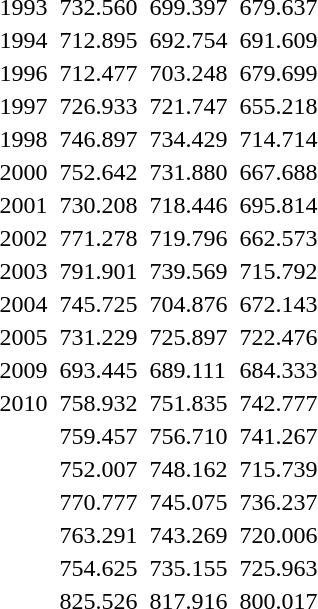<table>
<tr>
<td>1993</td>
<td></td>
<td>732.560</td>
<td></td>
<td>699.397</td>
<td></td>
<td>679.637</td>
</tr>
<tr>
<td>1994</td>
<td></td>
<td>712.895</td>
<td></td>
<td>692.754</td>
<td></td>
<td>691.609</td>
</tr>
<tr>
<td>1996</td>
<td></td>
<td>712.477</td>
<td></td>
<td>703.248</td>
<td></td>
<td>679.699</td>
</tr>
<tr>
<td>1997</td>
<td></td>
<td>726.933</td>
<td></td>
<td>721.747</td>
<td></td>
<td>655.218</td>
</tr>
<tr>
<td>1998</td>
<td></td>
<td>746.897</td>
<td></td>
<td>734.429</td>
<td></td>
<td>714.714</td>
</tr>
<tr>
<td>2000</td>
<td></td>
<td>752.642</td>
<td></td>
<td>731.880</td>
<td></td>
<td>667.688</td>
</tr>
<tr>
<td>2001</td>
<td></td>
<td>730.208</td>
<td></td>
<td>718.446</td>
<td></td>
<td>695.814</td>
</tr>
<tr>
<td>2002</td>
<td></td>
<td>771.278</td>
<td></td>
<td>719.796</td>
<td></td>
<td>662.573</td>
</tr>
<tr>
<td>2003</td>
<td></td>
<td>791.901</td>
<td></td>
<td>739.569</td>
<td></td>
<td>715.792</td>
</tr>
<tr>
<td>2004</td>
<td></td>
<td>745.725</td>
<td></td>
<td>704.876</td>
<td></td>
<td>672.143</td>
</tr>
<tr>
<td>2005</td>
<td></td>
<td>731.229</td>
<td></td>
<td>725.897</td>
<td></td>
<td>722.476</td>
</tr>
<tr>
<td>2009</td>
<td></td>
<td>693.445</td>
<td></td>
<td>689.111</td>
<td></td>
<td>684.333</td>
</tr>
<tr>
<td>2010</td>
<td></td>
<td>758.932</td>
<td></td>
<td>751.835</td>
<td></td>
<td>742.777</td>
</tr>
<tr>
<td></td>
<td></td>
<td>759.457</td>
<td></td>
<td>756.710</td>
<td></td>
<td>741.267</td>
</tr>
<tr>
<td></td>
<td></td>
<td>752.007</td>
<td></td>
<td>748.162</td>
<td></td>
<td>715.739</td>
</tr>
<tr>
<td></td>
<td></td>
<td>770.777</td>
<td></td>
<td>745.075</td>
<td></td>
<td>736.237</td>
</tr>
<tr>
<td></td>
<td></td>
<td>763.291</td>
<td></td>
<td>743.269</td>
<td></td>
<td>720.006</td>
</tr>
<tr>
<td></td>
<td></td>
<td>754.625</td>
<td></td>
<td>735.155</td>
<td></td>
<td>725.963</td>
</tr>
<tr>
<td></td>
<td></td>
<td>825.526</td>
<td></td>
<td>817.916</td>
<td></td>
<td>800.017</td>
</tr>
<tr>
</tr>
</table>
